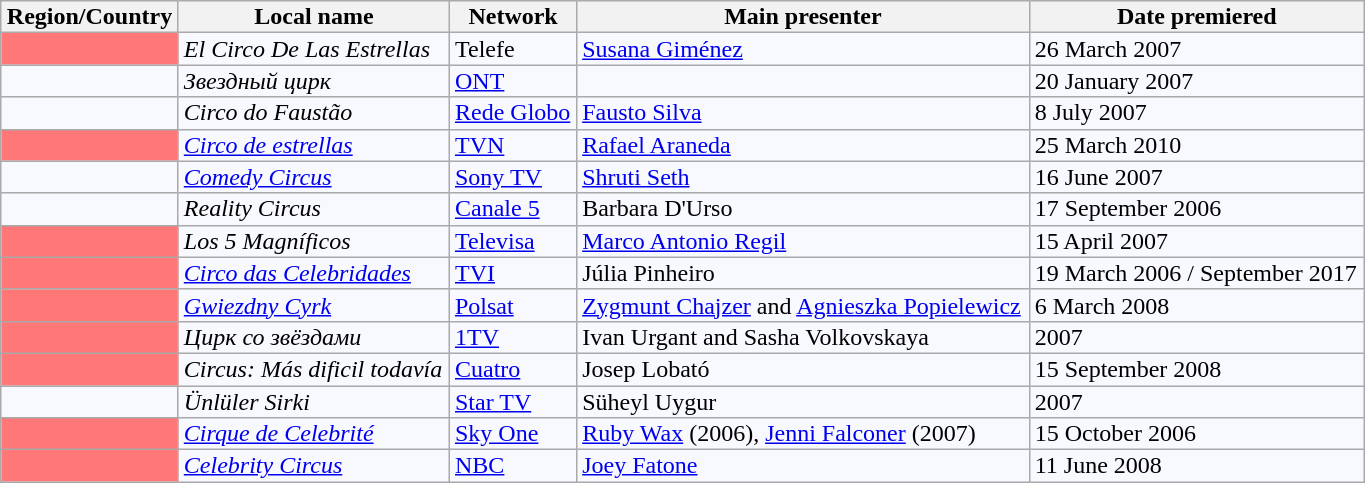<table class="wikitable" style="text-align:left; line-height:14px; background:#F8F8FF; width:72%;">
<tr>
<th>Region/Country</th>
<th>Local name</th>
<th>Network</th>
<th>Main presenter</th>
<th>Date premiered</th>
</tr>
<tr>
<td style="background-color: #FF7777"></td>
<td><em>El Circo De Las Estrellas</em></td>
<td>Telefe</td>
<td><a href='#'>Susana Giménez</a></td>
<td>26 March 2007</td>
</tr>
<tr>
<td></td>
<td><em>Звездный цирк</em><br></td>
<td><a href='#'>ONT</a></td>
<td></td>
<td>20 January 2007</td>
</tr>
<tr>
<td></td>
<td><em>Circo do Faustão</em></td>
<td><a href='#'>Rede Globo</a></td>
<td><a href='#'>Fausto Silva</a></td>
<td>8 July 2007</td>
</tr>
<tr>
<td style="background-color: #FF7777"></td>
<td><em><a href='#'>Circo de estrellas</a></em></td>
<td><a href='#'>TVN</a></td>
<td><a href='#'>Rafael Araneda</a></td>
<td>25 March 2010</td>
</tr>
<tr>
<td></td>
<td><em><a href='#'>Comedy Circus</a></em></td>
<td><a href='#'>Sony TV</a></td>
<td><a href='#'>Shruti Seth</a></td>
<td>16 June 2007</td>
</tr>
<tr>
<td></td>
<td><em>Reality Circus</em></td>
<td><a href='#'>Canale 5</a></td>
<td>Barbara D'Urso</td>
<td>17 September 2006</td>
</tr>
<tr>
<td style="background-color: #FF7777"></td>
<td><em>Los 5 Magníficos</em></td>
<td><a href='#'>Televisa</a></td>
<td><a href='#'>Marco Antonio Regil</a></td>
<td>15 April 2007</td>
</tr>
<tr>
<td style="background-color: #FF7777"></td>
<td><em><a href='#'>Circo das Celebridades</a></em></td>
<td><a href='#'>TVI</a></td>
<td>Júlia Pinheiro</td>
<td>19 March 2006 / September 2017</td>
</tr>
<tr>
<td style="background-color: #FF7777"></td>
<td><em><a href='#'>Gwiezdny Cyrk</a></em></td>
<td><a href='#'>Polsat</a></td>
<td><a href='#'>Zygmunt Chajzer</a> and <a href='#'>Agnieszka Popielewicz</a></td>
<td>6 March 2008</td>
</tr>
<tr>
<td style="background-color: #FF7777"></td>
<td><em>Цирк со звёздами</em><br></td>
<td><a href='#'>1TV</a></td>
<td>Ivan Urgant and Sasha Volkovskaya</td>
<td>2007</td>
</tr>
<tr>
<td style="background-color: #FF7777"></td>
<td><em>Circus: Más dificil todavía</em></td>
<td><a href='#'>Cuatro</a></td>
<td>Josep Lobató</td>
<td>15 September 2008</td>
</tr>
<tr>
<td></td>
<td><em>Ünlüler Sirki</em></td>
<td><a href='#'>Star TV</a></td>
<td>Süheyl Uygur</td>
<td>2007</td>
</tr>
<tr>
<td style="background-color: #FF7777"></td>
<td><em><a href='#'>Cirque de Celebrité</a></em></td>
<td><a href='#'>Sky One</a></td>
<td><a href='#'>Ruby Wax</a> (2006), <a href='#'>Jenni Falconer</a> (2007)</td>
<td>15 October 2006</td>
</tr>
<tr>
<td style="background-color: #FF7777"></td>
<td><em><a href='#'>Celebrity Circus</a></em></td>
<td><a href='#'>NBC</a></td>
<td><a href='#'>Joey Fatone</a></td>
<td>11 June 2008</td>
</tr>
</table>
